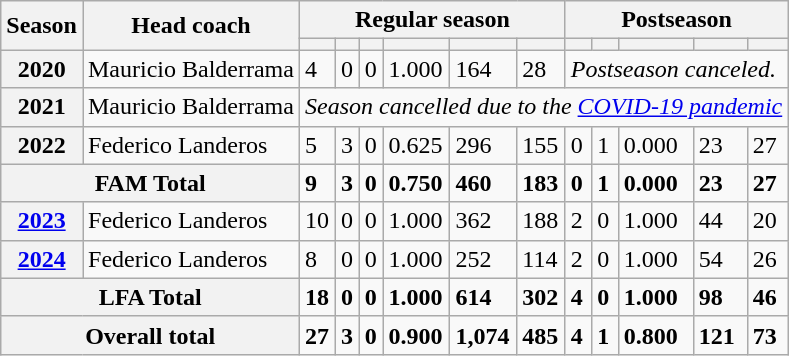<table class="wikitable" text-align:"center">
<tr>
<th rowspan="2">Season</th>
<th rowspan="2">Head coach</th>
<th colspan="6">Regular season</th>
<th colspan="6">Postseason</th>
</tr>
<tr>
<th></th>
<th></th>
<th></th>
<th></th>
<th></th>
<th></th>
<th></th>
<th></th>
<th></th>
<th></th>
<th></th>
</tr>
<tr>
<th>2020</th>
<td>Mauricio Balderrama</td>
<td>4</td>
<td>0</td>
<td>0</td>
<td>1.000</td>
<td>164</td>
<td>28</td>
<td colspan="5"><em>Postseason canceled.</em></td>
</tr>
<tr>
<th>2021</th>
<td>Mauricio Balderrama</td>
<td colspan=11><em>Season cancelled due to the <a href='#'>COVID-19 pandemic</a></em></td>
</tr>
<tr>
<th>2022</th>
<td>Federico Landeros</td>
<td>5</td>
<td>3</td>
<td>0</td>
<td>0.625</td>
<td>296</td>
<td>155</td>
<td>0</td>
<td>1</td>
<td>0.000</td>
<td>23</td>
<td>27</td>
</tr>
<tr>
<th colspan="2">FAM Total</th>
<td><strong>9</strong></td>
<td><strong>3</strong></td>
<td><strong>0</strong></td>
<td><strong>0.750</strong></td>
<td><strong>460</strong></td>
<td><strong>183</strong></td>
<td><strong>0</strong></td>
<td><strong>1</strong></td>
<td><strong>0.000</strong></td>
<td><strong>23</strong></td>
<td><strong>27</strong></td>
</tr>
<tr>
<th><a href='#'>2023</a></th>
<td>Federico Landeros</td>
<td>10</td>
<td>0</td>
<td>0</td>
<td>1.000</td>
<td>362</td>
<td>188</td>
<td>2</td>
<td>0</td>
<td>1.000</td>
<td>44</td>
<td>20</td>
</tr>
<tr>
<th><a href='#'>2024</a></th>
<td>Federico Landeros</td>
<td>8</td>
<td>0</td>
<td>0</td>
<td>1.000</td>
<td>252</td>
<td>114</td>
<td>2</td>
<td>0</td>
<td>1.000</td>
<td>54</td>
<td>26</td>
</tr>
<tr>
<th colspan="2">LFA Total</th>
<td><strong>18</strong></td>
<td><strong>0</strong></td>
<td><strong>0</strong></td>
<td><strong>1.000</strong></td>
<td><strong>614</strong></td>
<td><strong>302</strong></td>
<td><strong>4</strong></td>
<td><strong>0</strong></td>
<td><strong>1.000</strong></td>
<td><strong>98</strong></td>
<td><strong>46</strong></td>
</tr>
<tr>
<th colspan="2">Overall total</th>
<td><strong>27</strong></td>
<td><strong>3</strong></td>
<td><strong>0</strong></td>
<td><strong>0.900</strong></td>
<td><strong>1,074</strong></td>
<td><strong>485</strong></td>
<td><strong>4</strong></td>
<td><strong>1</strong></td>
<td><strong>0.800</strong></td>
<td><strong>121</strong></td>
<td><strong>73</strong></td>
</tr>
</table>
